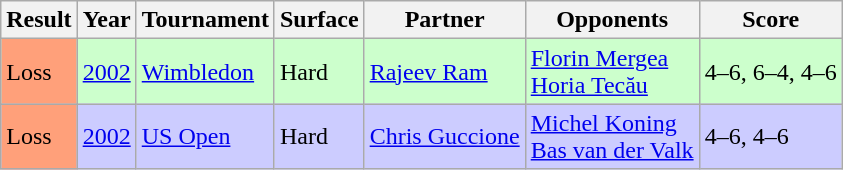<table class="wikitable">
<tr>
<th>Result</th>
<th>Year</th>
<th>Tournament</th>
<th>Surface</th>
<th>Partner</th>
<th>Opponents</th>
<th class="unsortable">Score</th>
</tr>
<tr style="background:#ccffcc;">
<td bgcolor=ffa07a>Loss</td>
<td><a href='#'>2002</a></td>
<td><a href='#'>Wimbledon</a></td>
<td>Hard</td>
<td> <a href='#'>Rajeev Ram</a></td>
<td> <a href='#'>Florin Mergea</a> <br>  <a href='#'>Horia Tecău</a></td>
<td>4–6, 6–4, 4–6</td>
</tr>
<tr style="background:#ccccff;">
<td bgcolor=ffa07a>Loss</td>
<td><a href='#'>2002</a></td>
<td><a href='#'>US Open</a></td>
<td>Hard</td>
<td> <a href='#'>Chris Guccione</a></td>
<td> <a href='#'>Michel Koning</a> <br>  <a href='#'>Bas van der Valk</a></td>
<td>4–6, 4–6</td>
</tr>
</table>
